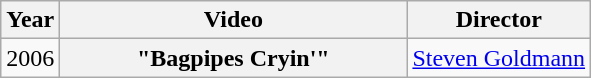<table class="wikitable plainrowheaders">
<tr>
<th>Year</th>
<th style="width:14em;">Video</th>
<th>Director</th>
</tr>
<tr>
<td>2006</td>
<th scope="row">"Bagpipes Cryin'"</th>
<td><a href='#'>Steven Goldmann</a></td>
</tr>
</table>
